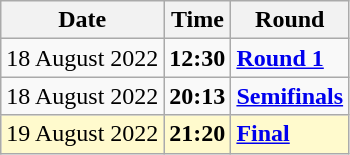<table class="wikitable">
<tr>
<th>Date</th>
<th>Time</th>
<th>Round</th>
</tr>
<tr>
<td>18 August 2022</td>
<td><strong>12:30</strong></td>
<td><strong><a href='#'>Round 1</a></strong></td>
</tr>
<tr>
<td>18 August 2022</td>
<td><strong>20:13</strong></td>
<td><strong><a href='#'>Semifinals</a></strong></td>
</tr>
<tr style=background:lemonchiffon>
<td>19 August 2022</td>
<td><strong>21:20</strong></td>
<td><strong><a href='#'>Final</a></strong></td>
</tr>
</table>
